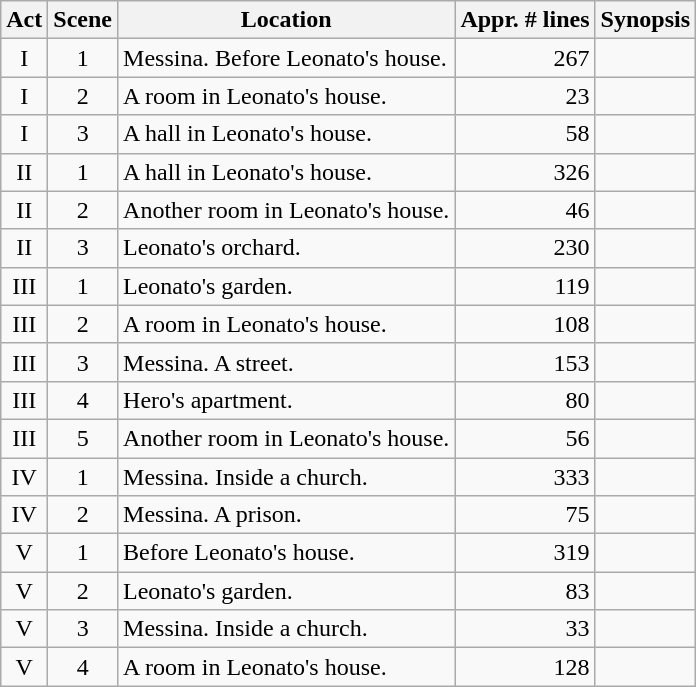<table class="wikitable">
<tr>
<th>Act</th>
<th data-sort-type="number">Scene</th>
<th>Location</th>
<th data-sort-type="number">Appr. # lines</th>
<th>Synopsis</th>
</tr>
<tr>
<td style="text-align:center;">I</td>
<td style="text-align:center;">1</td>
<td>Messina. Before Leonato's house.</td>
<td style="text-align:right;">267</td>
<td></td>
</tr>
<tr>
<td style="text-align:center;">I</td>
<td style="text-align:center;">2</td>
<td>A room in Leonato's house.</td>
<td style="text-align:right;">23</td>
<td></td>
</tr>
<tr>
<td style="text-align:center;">I</td>
<td style="text-align:center;">3</td>
<td>A hall in Leonato's house.</td>
<td style="text-align:right;">58</td>
<td></td>
</tr>
<tr>
<td style="text-align:center;">II</td>
<td style="text-align:center;">1</td>
<td>A hall in Leonato's house.</td>
<td style="text-align:right;">326</td>
<td></td>
</tr>
<tr>
<td style="text-align:center;">II</td>
<td style="text-align:center;">2</td>
<td>Another room in Leonato's house.</td>
<td style="text-align:right;">46</td>
<td></td>
</tr>
<tr>
<td style="text-align:center;">II</td>
<td style="text-align:center;">3</td>
<td>Leonato's orchard.</td>
<td style="text-align:right;">230</td>
<td></td>
</tr>
<tr>
<td style="text-align:center;">III</td>
<td style="text-align:center;">1</td>
<td>Leonato's garden.</td>
<td style="text-align:right;">119</td>
<td></td>
</tr>
<tr>
<td style="text-align:center;">III</td>
<td style="text-align:center;">2</td>
<td>A room in Leonato's house.</td>
<td style="text-align:right;">108</td>
<td></td>
</tr>
<tr>
<td style="text-align:center;">III</td>
<td style="text-align:center;">3</td>
<td>Messina. A street.</td>
<td style="text-align:right;">153</td>
<td></td>
</tr>
<tr>
<td style="text-align:center;">III</td>
<td style="text-align:center;">4</td>
<td>Hero's apartment.</td>
<td style="text-align:right;">80</td>
<td></td>
</tr>
<tr>
<td style="text-align:center;">III</td>
<td style="text-align:center;">5</td>
<td>Another room in Leonato's house.</td>
<td style="text-align:right;">56</td>
<td></td>
</tr>
<tr>
<td style="text-align:center;">IV</td>
<td style="text-align:center;">1</td>
<td>Messina. Inside a church.</td>
<td style="text-align:right;">333</td>
<td></td>
</tr>
<tr>
<td style="text-align:center;">IV</td>
<td style="text-align:center;">2</td>
<td>Messina. A prison.</td>
<td style="text-align:right;">75</td>
<td></td>
</tr>
<tr>
<td style="text-align:center;">V</td>
<td style="text-align:center;">1</td>
<td>Before Leonato's house.</td>
<td style="text-align:right;">319</td>
<td></td>
</tr>
<tr>
<td style="text-align:center;">V</td>
<td style="text-align:center;">2</td>
<td>Leonato's garden.</td>
<td style="text-align:right;">83</td>
<td></td>
</tr>
<tr>
<td style="text-align:center;">V</td>
<td style="text-align:center;">3</td>
<td>Messina. Inside a church.</td>
<td style="text-align:right;">33</td>
<td></td>
</tr>
<tr>
<td style="text-align:center;">V</td>
<td style="text-align:center;">4</td>
<td>A room in Leonato's house.</td>
<td style="text-align:right;">128</td>
<td></td>
</tr>
</table>
